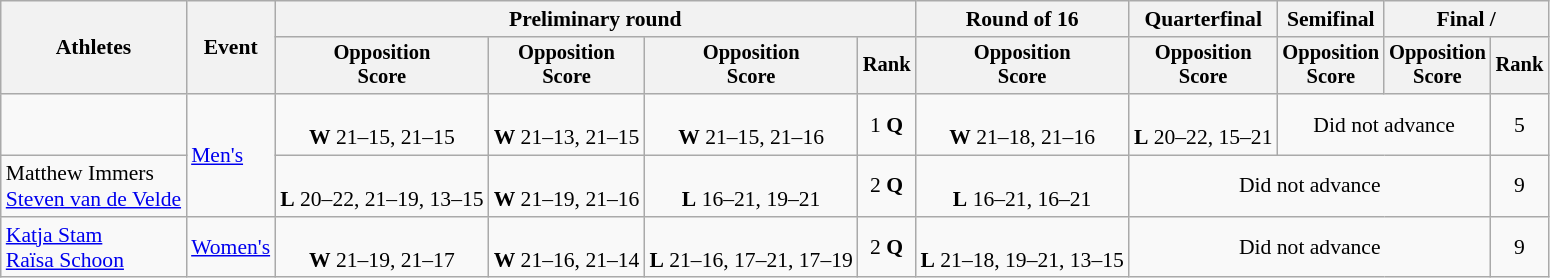<table class=wikitable style=font-size:90%;text-align:center>
<tr>
<th rowspan=2>Athletes</th>
<th rowspan=2>Event</th>
<th colspan=4>Preliminary round</th>
<th>Round of 16</th>
<th>Quarterfinal</th>
<th>Semifinal</th>
<th colspan=2>Final / </th>
</tr>
<tr style=font-size:95%>
<th>Opposition<br>Score</th>
<th>Opposition<br>Score</th>
<th>Opposition<br>Score</th>
<th>Rank</th>
<th>Opposition<br>Score</th>
<th>Opposition<br>Score</th>
<th>Opposition<br>Score</th>
<th>Opposition<br>Score</th>
<th>Rank</th>
</tr>
<tr>
<td align=left><br></td>
<td align=left rowspan=2><a href='#'>Men's</a></td>
<td><br><strong>W</strong> 21–15, 21–15</td>
<td><br><strong>W</strong> 21–13, 21–15</td>
<td><br><strong>W</strong> 21–15, 21–16</td>
<td>1 <strong>Q</strong></td>
<td><br><strong>W</strong> 21–18, 21–16</td>
<td><br><strong>L</strong> 20–22, 15–21</td>
<td colspan=2>Did not advance</td>
<td>5</td>
</tr>
<tr>
<td align=left>Matthew Immers<br><a href='#'>Steven van de Velde</a></td>
<td><br><strong>L</strong> 20–22, 21–19, 13–15</td>
<td><br><strong>W</strong> 21–19, 21–16</td>
<td><br><strong>L</strong> 16–21, 19–21</td>
<td>2 <strong>Q</strong></td>
<td><br><strong>L</strong> 16–21, 16–21</td>
<td colspan=3>Did not advance</td>
<td>9</td>
</tr>
<tr>
<td align=left><a href='#'>Katja Stam</a><br><a href='#'>Raïsa Schoon</a></td>
<td align=left><a href='#'>Women's</a></td>
<td><br><strong>W</strong> 21–19, 21–17</td>
<td><br><strong>W</strong> 21–16, 21–14</td>
<td><br><strong>L</strong> 21–16, 17–21, 17–19</td>
<td>2 <strong>Q</strong></td>
<td><br><strong>L</strong> 21–18, 19–21, 13–15</td>
<td colspan=3>Did not advance</td>
<td>9</td>
</tr>
</table>
